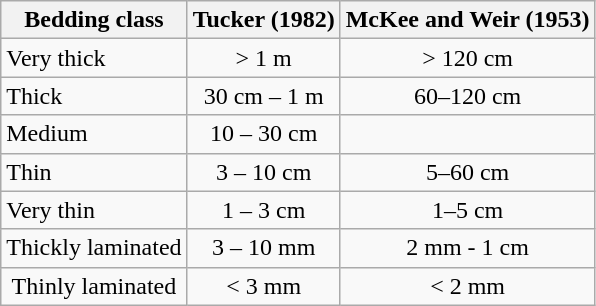<table class="wikitable" style="text-align:center;">
<tr>
<th>Bedding class</th>
<th>Tucker (1982)</th>
<th>McKee and Weir (1953)</th>
</tr>
<tr>
<td style="text-align:left;">Very thick</td>
<td>> 1 m</td>
<td>> 120 cm</td>
</tr>
<tr>
<td style="text-align:left;">Thick</td>
<td>30 cm – 1 m</td>
<td>60–120 cm</td>
</tr>
<tr>
<td style="text-align:left;">Medium</td>
<td>10 – 30 cm</td>
<td></td>
</tr>
<tr>
<td style="text-align:left;">Thin</td>
<td>3 – 10 cm</td>
<td>5–60 cm</td>
</tr>
<tr>
<td style="text-align:left;">Very thin</td>
<td>1 – 3 cm</td>
<td>1–5 cm</td>
</tr>
<tr>
<td>Thickly laminated</td>
<td>3 – 10 mm</td>
<td>2 mm - 1 cm</td>
</tr>
<tr>
<td>Thinly laminated</td>
<td>< 3 mm</td>
<td>< 2 mm</td>
</tr>
</table>
